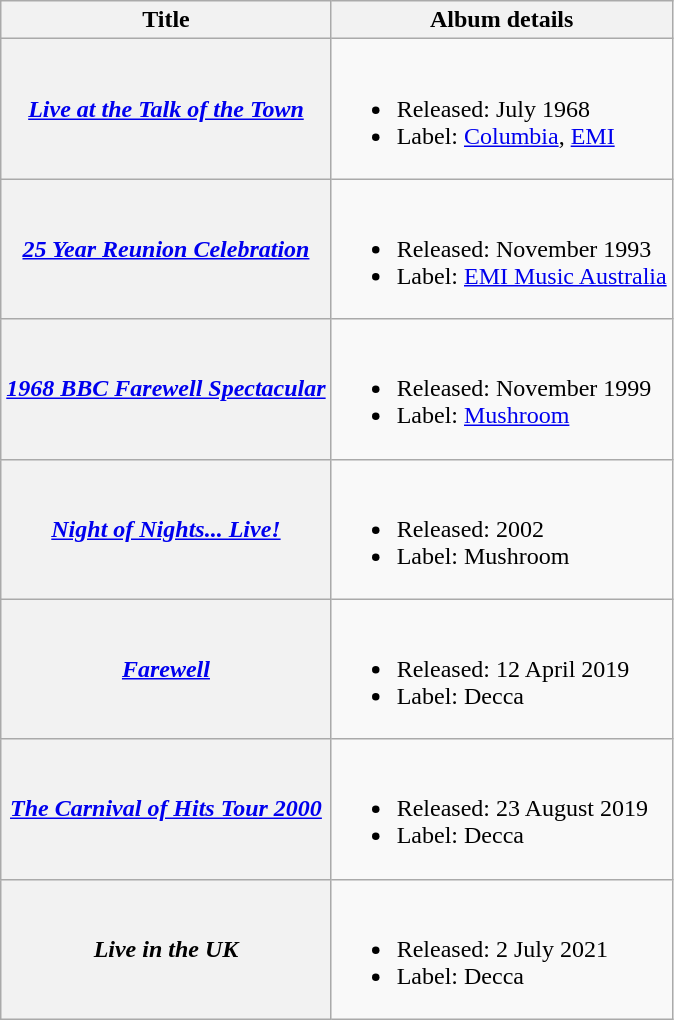<table class="wikitable">
<tr>
<th>Title</th>
<th>Album details</th>
</tr>
<tr>
<th><em><a href='#'>Live at the Talk of the Town</a></em></th>
<td><br><ul><li>Released: July 1968</li><li>Label: <a href='#'>Columbia</a>, <a href='#'>EMI</a></li></ul></td>
</tr>
<tr>
<th><em><a href='#'>25 Year Reunion Celebration</a></em></th>
<td><br><ul><li>Released: November 1993</li><li>Label: <a href='#'>EMI Music Australia</a></li></ul></td>
</tr>
<tr>
<th><em><a href='#'>1968 BBC Farewell Spectacular</a></em></th>
<td><br><ul><li>Released: November 1999</li><li>Label: <a href='#'>Mushroom</a></li></ul></td>
</tr>
<tr>
<th><em><a href='#'>Night of Nights... Live!</a></em></th>
<td><br><ul><li>Released: 2002</li><li>Label: Mushroom</li></ul></td>
</tr>
<tr>
<th><em><a href='#'>Farewell</a></em></th>
<td><br><ul><li>Released: 12 April 2019</li><li>Label: Decca</li></ul></td>
</tr>
<tr>
<th><em><a href='#'>The Carnival of Hits Tour 2000</a></em></th>
<td><br><ul><li>Released: 23 August 2019</li><li>Label: Decca</li></ul></td>
</tr>
<tr>
<th><em>Live in the UK</em></th>
<td><br><ul><li>Released: 2 July 2021</li><li>Label: Decca</li></ul></td>
</tr>
</table>
